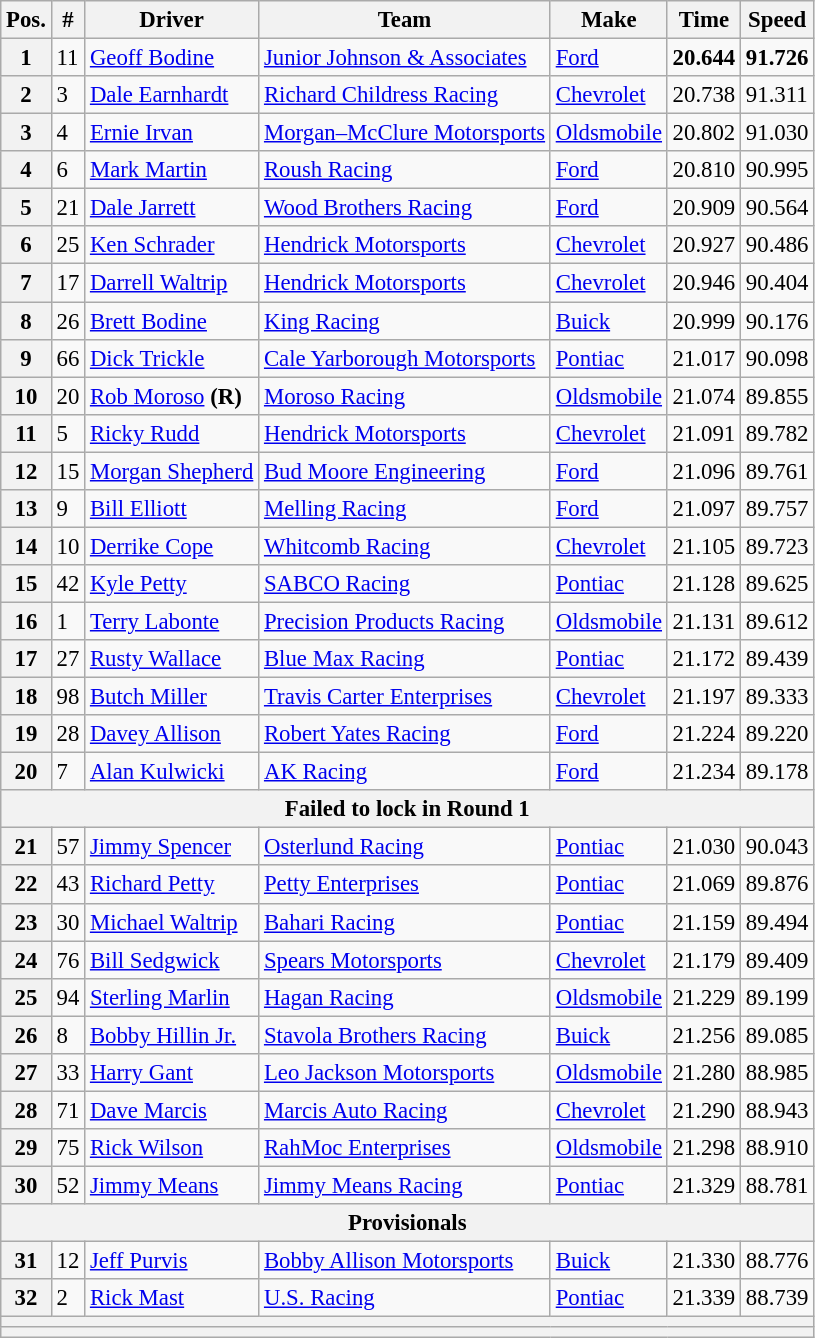<table class="wikitable" style="font-size:95%">
<tr>
<th>Pos.</th>
<th>#</th>
<th>Driver</th>
<th>Team</th>
<th>Make</th>
<th>Time</th>
<th>Speed</th>
</tr>
<tr>
<th>1</th>
<td>11</td>
<td><a href='#'>Geoff Bodine</a></td>
<td><a href='#'>Junior Johnson & Associates</a></td>
<td><a href='#'>Ford</a></td>
<td><strong>20.644</strong></td>
<td><strong>91.726</strong></td>
</tr>
<tr>
<th>2</th>
<td>3</td>
<td><a href='#'>Dale Earnhardt</a></td>
<td><a href='#'>Richard Childress Racing</a></td>
<td><a href='#'>Chevrolet</a></td>
<td>20.738</td>
<td>91.311</td>
</tr>
<tr>
<th>3</th>
<td>4</td>
<td><a href='#'>Ernie Irvan</a></td>
<td><a href='#'>Morgan–McClure Motorsports</a></td>
<td><a href='#'>Oldsmobile</a></td>
<td>20.802</td>
<td>91.030</td>
</tr>
<tr>
<th>4</th>
<td>6</td>
<td><a href='#'>Mark Martin</a></td>
<td><a href='#'>Roush Racing</a></td>
<td><a href='#'>Ford</a></td>
<td>20.810</td>
<td>90.995</td>
</tr>
<tr>
<th>5</th>
<td>21</td>
<td><a href='#'>Dale Jarrett</a></td>
<td><a href='#'>Wood Brothers Racing</a></td>
<td><a href='#'>Ford</a></td>
<td>20.909</td>
<td>90.564</td>
</tr>
<tr>
<th>6</th>
<td>25</td>
<td><a href='#'>Ken Schrader</a></td>
<td><a href='#'>Hendrick Motorsports</a></td>
<td><a href='#'>Chevrolet</a></td>
<td>20.927</td>
<td>90.486</td>
</tr>
<tr>
<th>7</th>
<td>17</td>
<td><a href='#'>Darrell Waltrip</a></td>
<td><a href='#'>Hendrick Motorsports</a></td>
<td><a href='#'>Chevrolet</a></td>
<td>20.946</td>
<td>90.404</td>
</tr>
<tr>
<th>8</th>
<td>26</td>
<td><a href='#'>Brett Bodine</a></td>
<td><a href='#'>King Racing</a></td>
<td><a href='#'>Buick</a></td>
<td>20.999</td>
<td>90.176</td>
</tr>
<tr>
<th>9</th>
<td>66</td>
<td><a href='#'>Dick Trickle</a></td>
<td><a href='#'>Cale Yarborough Motorsports</a></td>
<td><a href='#'>Pontiac</a></td>
<td>21.017</td>
<td>90.098</td>
</tr>
<tr>
<th>10</th>
<td>20</td>
<td><a href='#'>Rob Moroso</a> <strong>(R)</strong></td>
<td><a href='#'>Moroso Racing</a></td>
<td><a href='#'>Oldsmobile</a></td>
<td>21.074</td>
<td>89.855</td>
</tr>
<tr>
<th>11</th>
<td>5</td>
<td><a href='#'>Ricky Rudd</a></td>
<td><a href='#'>Hendrick Motorsports</a></td>
<td><a href='#'>Chevrolet</a></td>
<td>21.091</td>
<td>89.782</td>
</tr>
<tr>
<th>12</th>
<td>15</td>
<td><a href='#'>Morgan Shepherd</a></td>
<td><a href='#'>Bud Moore Engineering</a></td>
<td><a href='#'>Ford</a></td>
<td>21.096</td>
<td>89.761</td>
</tr>
<tr>
<th>13</th>
<td>9</td>
<td><a href='#'>Bill Elliott</a></td>
<td><a href='#'>Melling Racing</a></td>
<td><a href='#'>Ford</a></td>
<td>21.097</td>
<td>89.757</td>
</tr>
<tr>
<th>14</th>
<td>10</td>
<td><a href='#'>Derrike Cope</a></td>
<td><a href='#'>Whitcomb Racing</a></td>
<td><a href='#'>Chevrolet</a></td>
<td>21.105</td>
<td>89.723</td>
</tr>
<tr>
<th>15</th>
<td>42</td>
<td><a href='#'>Kyle Petty</a></td>
<td><a href='#'>SABCO Racing</a></td>
<td><a href='#'>Pontiac</a></td>
<td>21.128</td>
<td>89.625</td>
</tr>
<tr>
<th>16</th>
<td>1</td>
<td><a href='#'>Terry Labonte</a></td>
<td><a href='#'>Precision Products Racing</a></td>
<td><a href='#'>Oldsmobile</a></td>
<td>21.131</td>
<td>89.612</td>
</tr>
<tr>
<th>17</th>
<td>27</td>
<td><a href='#'>Rusty Wallace</a></td>
<td><a href='#'>Blue Max Racing</a></td>
<td><a href='#'>Pontiac</a></td>
<td>21.172</td>
<td>89.439</td>
</tr>
<tr>
<th>18</th>
<td>98</td>
<td><a href='#'>Butch Miller</a></td>
<td><a href='#'>Travis Carter Enterprises</a></td>
<td><a href='#'>Chevrolet</a></td>
<td>21.197</td>
<td>89.333</td>
</tr>
<tr>
<th>19</th>
<td>28</td>
<td><a href='#'>Davey Allison</a></td>
<td><a href='#'>Robert Yates Racing</a></td>
<td><a href='#'>Ford</a></td>
<td>21.224</td>
<td>89.220</td>
</tr>
<tr>
<th>20</th>
<td>7</td>
<td><a href='#'>Alan Kulwicki</a></td>
<td><a href='#'>AK Racing</a></td>
<td><a href='#'>Ford</a></td>
<td>21.234</td>
<td>89.178</td>
</tr>
<tr>
<th colspan="7">Failed to lock in Round 1</th>
</tr>
<tr>
<th>21</th>
<td>57</td>
<td><a href='#'>Jimmy Spencer</a></td>
<td><a href='#'>Osterlund Racing</a></td>
<td><a href='#'>Pontiac</a></td>
<td>21.030</td>
<td>90.043</td>
</tr>
<tr>
<th>22</th>
<td>43</td>
<td><a href='#'>Richard Petty</a></td>
<td><a href='#'>Petty Enterprises</a></td>
<td><a href='#'>Pontiac</a></td>
<td>21.069</td>
<td>89.876</td>
</tr>
<tr>
<th>23</th>
<td>30</td>
<td><a href='#'>Michael Waltrip</a></td>
<td><a href='#'>Bahari Racing</a></td>
<td><a href='#'>Pontiac</a></td>
<td>21.159</td>
<td>89.494</td>
</tr>
<tr>
<th>24</th>
<td>76</td>
<td><a href='#'>Bill Sedgwick</a></td>
<td><a href='#'>Spears Motorsports</a></td>
<td><a href='#'>Chevrolet</a></td>
<td>21.179</td>
<td>89.409</td>
</tr>
<tr>
<th>25</th>
<td>94</td>
<td><a href='#'>Sterling Marlin</a></td>
<td><a href='#'>Hagan Racing</a></td>
<td><a href='#'>Oldsmobile</a></td>
<td>21.229</td>
<td>89.199</td>
</tr>
<tr>
<th>26</th>
<td>8</td>
<td><a href='#'>Bobby Hillin Jr.</a></td>
<td><a href='#'>Stavola Brothers Racing</a></td>
<td><a href='#'>Buick</a></td>
<td>21.256</td>
<td>89.085</td>
</tr>
<tr>
<th>27</th>
<td>33</td>
<td><a href='#'>Harry Gant</a></td>
<td><a href='#'>Leo Jackson Motorsports</a></td>
<td><a href='#'>Oldsmobile</a></td>
<td>21.280</td>
<td>88.985</td>
</tr>
<tr>
<th>28</th>
<td>71</td>
<td><a href='#'>Dave Marcis</a></td>
<td><a href='#'>Marcis Auto Racing</a></td>
<td><a href='#'>Chevrolet</a></td>
<td>21.290</td>
<td>88.943</td>
</tr>
<tr>
<th>29</th>
<td>75</td>
<td><a href='#'>Rick Wilson</a></td>
<td><a href='#'>RahMoc Enterprises</a></td>
<td><a href='#'>Oldsmobile</a></td>
<td>21.298</td>
<td>88.910</td>
</tr>
<tr>
<th>30</th>
<td>52</td>
<td><a href='#'>Jimmy Means</a></td>
<td><a href='#'>Jimmy Means Racing</a></td>
<td><a href='#'>Pontiac</a></td>
<td>21.329</td>
<td>88.781</td>
</tr>
<tr>
<th colspan="7">Provisionals</th>
</tr>
<tr>
<th>31</th>
<td>12</td>
<td><a href='#'>Jeff Purvis</a></td>
<td><a href='#'>Bobby Allison Motorsports</a></td>
<td><a href='#'>Buick</a></td>
<td>21.330</td>
<td>88.776</td>
</tr>
<tr>
<th>32</th>
<td>2</td>
<td><a href='#'>Rick Mast</a></td>
<td><a href='#'>U.S. Racing</a></td>
<td><a href='#'>Pontiac</a></td>
<td>21.339</td>
<td>88.739</td>
</tr>
<tr>
<th colspan="7"></th>
</tr>
<tr>
<th colspan="7"></th>
</tr>
</table>
